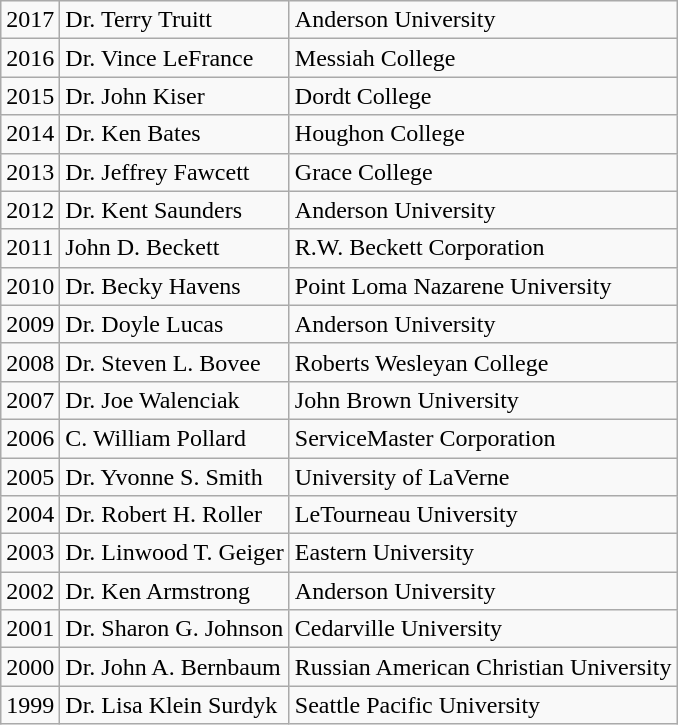<table class="wikitable">
<tr>
<td>2017</td>
<td>Dr. Terry Truitt</td>
<td>Anderson University</td>
</tr>
<tr>
<td>2016</td>
<td>Dr. Vince LeFrance</td>
<td>Messiah College</td>
</tr>
<tr>
<td>2015</td>
<td>Dr. John Kiser</td>
<td>Dordt College</td>
</tr>
<tr>
<td>2014</td>
<td>Dr. Ken Bates</td>
<td>Houghon College</td>
</tr>
<tr>
<td>2013</td>
<td>Dr. Jeffrey Fawcett</td>
<td>Grace College</td>
</tr>
<tr>
<td>2012</td>
<td>Dr. Kent Saunders</td>
<td>Anderson University</td>
</tr>
<tr>
<td>2011</td>
<td>John D. Beckett</td>
<td>R.W. Beckett Corporation</td>
</tr>
<tr>
<td>2010</td>
<td>Dr. Becky Havens</td>
<td>Point Loma Nazarene University</td>
</tr>
<tr>
<td>2009</td>
<td>Dr. Doyle Lucas</td>
<td>Anderson University</td>
</tr>
<tr>
<td>2008</td>
<td>Dr. Steven L. Bovee</td>
<td>Roberts Wesleyan College</td>
</tr>
<tr>
<td>2007</td>
<td>Dr. Joe Walenciak</td>
<td>John Brown University</td>
</tr>
<tr>
<td>2006</td>
<td>C. William Pollard</td>
<td>ServiceMaster Corporation</td>
</tr>
<tr>
<td>2005</td>
<td>Dr. Yvonne S. Smith</td>
<td>University of LaVerne</td>
</tr>
<tr>
<td>2004</td>
<td>Dr. Robert H. Roller</td>
<td>LeTourneau University</td>
</tr>
<tr>
<td>2003</td>
<td>Dr. Linwood T. Geiger</td>
<td>Eastern University</td>
</tr>
<tr>
<td>2002</td>
<td>Dr. Ken Armstrong</td>
<td>Anderson University</td>
</tr>
<tr>
<td>2001</td>
<td>Dr. Sharon G. Johnson</td>
<td>Cedarville University</td>
</tr>
<tr>
<td>2000</td>
<td>Dr. John A. Bernbaum</td>
<td>Russian American Christian University</td>
</tr>
<tr>
<td>1999</td>
<td>Dr. Lisa Klein Surdyk</td>
<td>Seattle Pacific University</td>
</tr>
</table>
